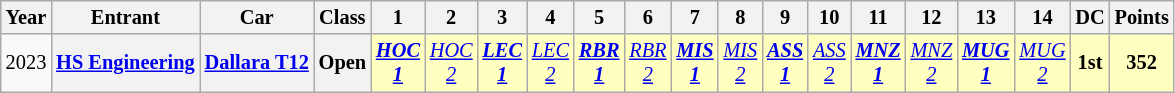<table class="wikitable" style="text-align:center; font-size:85%">
<tr>
<th>Year</th>
<th>Entrant</th>
<th>Car</th>
<th>Class</th>
<th>1</th>
<th>2</th>
<th>3</th>
<th>4</th>
<th>5</th>
<th>6</th>
<th>7</th>
<th>8</th>
<th>9</th>
<th>10</th>
<th>11</th>
<th>12</th>
<th>13</th>
<th>14</th>
<th>DC</th>
<th>Points</th>
</tr>
<tr>
<td>2023</td>
<th nowrap><a href='#'>HS Engineering</a></th>
<th nowrap><a href='#'>Dallara T12</a></th>
<th>Open</th>
<td style="background:#FFFFBF;"><strong><em><a href='#'>HOC<br>1</a></em></strong><br></td>
<td style="background:#FFFFBF;"><em><a href='#'>HOC<br>2</a></em><br></td>
<td style="background:#FFFFBF;"><strong><em><a href='#'>LEC<br>1</a></em></strong><br></td>
<td style="background:#FFFFBF;"><em><a href='#'>LEC<br>2</a></em><br></td>
<td style="background:#FFFFBF;"><strong><em><a href='#'>RBR<br>1</a></em></strong><br></td>
<td style="background:#FFFFBF;"><em><a href='#'>RBR<br>2</a></em><br></td>
<td style="background:#FFFFBF;"><strong><em><a href='#'>MIS<br>1</a></em></strong><br></td>
<td style="background:#FFFFBF;"><em><a href='#'>MIS<br>2</a></em><br></td>
<td style="background:#FFFFBF;"><strong><em><a href='#'>ASS<br>1</a></em></strong><br></td>
<td style="background:#FFFFBF;"><em><a href='#'>ASS<br>2</a></em><br></td>
<td style="background:#FFFFBF;"><strong><em><a href='#'>MNZ<br>1</a></em></strong><br></td>
<td style="background:#FFFFBF;"><em><a href='#'>MNZ<br>2</a></em><br></td>
<td style="background:#FFFFBF;"><strong><em><a href='#'>MUG<br>1</a></em></strong><br></td>
<td style="background:#FFFFBF;"><em><a href='#'>MUG<br>2</a></em><br></td>
<th style="background:#FFFFBF;">1st</th>
<th style="background:#FFFFBF;">352</th>
</tr>
</table>
